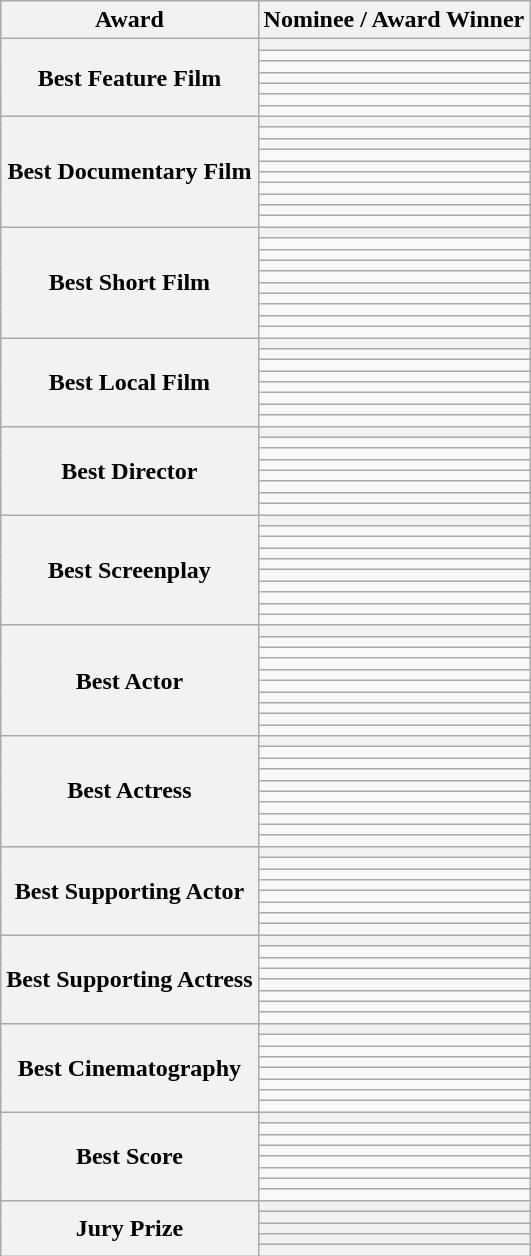<table role="presentation" class="wikitable mw-collapsible mw-collapsed">
<tr>
<th>Award</th>
<th>Nominee / Award Winner</th>
</tr>
<tr>
<th rowspan="7">Best Feature Film</th>
<th></th>
</tr>
<tr>
<td></td>
</tr>
<tr>
<td></td>
</tr>
<tr>
<td></td>
</tr>
<tr>
<td></td>
</tr>
<tr>
<td></td>
</tr>
<tr>
<td></td>
</tr>
<tr>
<th rowspan="10">Best Documentary Film</th>
<th></th>
</tr>
<tr>
<td></td>
</tr>
<tr>
<td></td>
</tr>
<tr>
<td></td>
</tr>
<tr>
<td></td>
</tr>
<tr>
<td></td>
</tr>
<tr>
<td></td>
</tr>
<tr>
<td></td>
</tr>
<tr>
<td></td>
</tr>
<tr>
<td></td>
</tr>
<tr>
<th rowspan="10">Best Short Film</th>
<th></th>
</tr>
<tr>
<td></td>
</tr>
<tr>
<td></td>
</tr>
<tr>
<td></td>
</tr>
<tr>
<td></td>
</tr>
<tr>
<td></td>
</tr>
<tr>
<td></td>
</tr>
<tr>
<td></td>
</tr>
<tr>
<td></td>
</tr>
<tr>
<td></td>
</tr>
<tr>
<th rowspan="8">Best Local Film</th>
<th></th>
</tr>
<tr>
<td></td>
</tr>
<tr>
<td></td>
</tr>
<tr>
<td></td>
</tr>
<tr>
<td></td>
</tr>
<tr>
<td></td>
</tr>
<tr>
<td></td>
</tr>
<tr>
<td></td>
</tr>
<tr>
<th rowspan="8">Best Director</th>
<th></th>
</tr>
<tr>
<td></td>
</tr>
<tr>
<td></td>
</tr>
<tr>
<td></td>
</tr>
<tr>
<td></td>
</tr>
<tr>
<td></td>
</tr>
<tr>
<td></td>
</tr>
<tr>
<td></td>
</tr>
<tr>
<th rowspan="10">Best Screenplay</th>
<th></th>
</tr>
<tr>
<td></td>
</tr>
<tr>
<td></td>
</tr>
<tr>
<td></td>
</tr>
<tr>
<td></td>
</tr>
<tr>
<td></td>
</tr>
<tr>
<td></td>
</tr>
<tr>
<td></td>
</tr>
<tr>
<td></td>
</tr>
<tr>
<td></td>
</tr>
<tr>
<th rowspan="10">Best Actor</th>
<th></th>
</tr>
<tr>
<td></td>
</tr>
<tr>
<td></td>
</tr>
<tr>
<td></td>
</tr>
<tr>
<td></td>
</tr>
<tr>
<td></td>
</tr>
<tr>
<td></td>
</tr>
<tr>
<td></td>
</tr>
<tr>
<td></td>
</tr>
<tr>
<td></td>
</tr>
<tr>
<th rowspan="10">Best Actress</th>
<th></th>
</tr>
<tr>
<td></td>
</tr>
<tr>
<td></td>
</tr>
<tr>
<td></td>
</tr>
<tr>
<td></td>
</tr>
<tr>
<td></td>
</tr>
<tr>
<td></td>
</tr>
<tr>
<td></td>
</tr>
<tr>
<td></td>
</tr>
<tr>
<td></td>
</tr>
<tr>
<th rowspan="8">Best Supporting Actor</th>
<th></th>
</tr>
<tr>
<td></td>
</tr>
<tr>
<td></td>
</tr>
<tr>
<td></td>
</tr>
<tr>
<td></td>
</tr>
<tr>
<td></td>
</tr>
<tr>
<td></td>
</tr>
<tr>
<td></td>
</tr>
<tr>
<th rowspan="8">Best Supporting Actress</th>
<th></th>
</tr>
<tr>
<td></td>
</tr>
<tr>
<td></td>
</tr>
<tr>
<td></td>
</tr>
<tr>
<td></td>
</tr>
<tr>
<td></td>
</tr>
<tr>
<td></td>
</tr>
<tr>
<td></td>
</tr>
<tr>
<th rowspan="8">Best Cinematography</th>
<th></th>
</tr>
<tr>
<td></td>
</tr>
<tr>
<td></td>
</tr>
<tr>
<td></td>
</tr>
<tr>
<td></td>
</tr>
<tr>
<td></td>
</tr>
<tr>
<td></td>
</tr>
<tr>
<td></td>
</tr>
<tr>
<th rowspan="8">Best Score</th>
<th></th>
</tr>
<tr>
<td></td>
</tr>
<tr>
<td></td>
</tr>
<tr>
<td></td>
</tr>
<tr>
<td></td>
</tr>
<tr>
<td></td>
</tr>
<tr>
<td></td>
</tr>
<tr>
<td></td>
</tr>
<tr>
<th rowspan="5">Jury Prize</th>
<th></th>
</tr>
<tr>
<th></th>
</tr>
<tr>
<th></th>
</tr>
<tr>
<th></th>
</tr>
<tr>
<th></th>
</tr>
</table>
